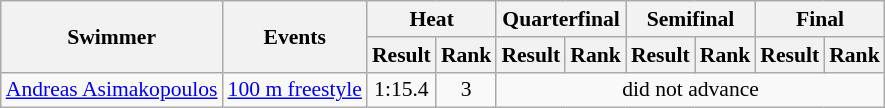<table class=wikitable style="font-size:90%">
<tr>
<th rowspan="2">Swimmer</th>
<th rowspan="2">Events</th>
<th colspan="2">Heat</th>
<th colspan=2>Quarterfinal</th>
<th colspan=2>Semifinal</th>
<th colspan="2">Final</th>
</tr>
<tr>
<th>Result</th>
<th>Rank</th>
<th>Result</th>
<th>Rank</th>
<th>Result</th>
<th>Rank</th>
<th>Result</th>
<th>Rank</th>
</tr>
<tr>
<td><a href='#'>Andreas Asimakopoulos</a></td>
<td><a href='#'>100 m freestyle</a></td>
<td align=center>1:15.4</td>
<td align=center>3</td>
<td align=center colspan=6>did not advance</td>
</tr>
</table>
